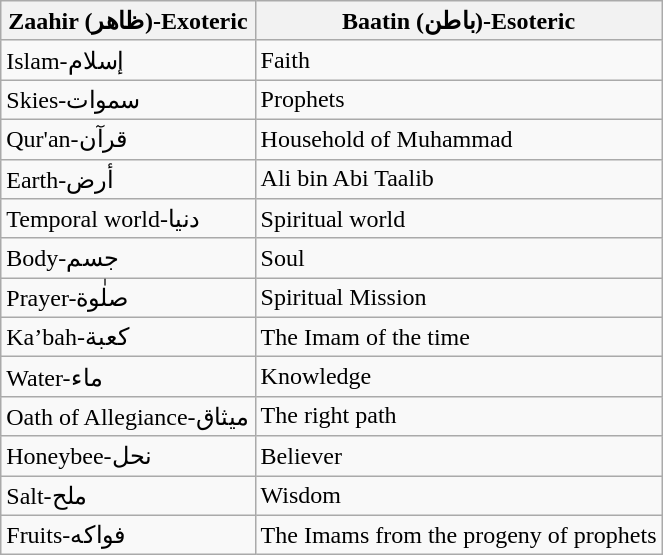<table class="wikitable">
<tr>
<th>Zaahir (ظاهر)-Exoteric</th>
<th>Baatin (باطن)-Esoteric</th>
</tr>
<tr>
<td>Islam-إسلام</td>
<td>Faith</td>
</tr>
<tr>
<td>Skies-سموات</td>
<td>Prophets</td>
</tr>
<tr>
<td>Qur'an-قرآن</td>
<td>Household of Muhammad</td>
</tr>
<tr>
<td>Earth-أرض</td>
<td>Ali bin Abi Taalib</td>
</tr>
<tr>
<td>Temporal world-دنيا</td>
<td>Spiritual world</td>
</tr>
<tr>
<td>Body-جسم</td>
<td>Soul</td>
</tr>
<tr>
<td>Prayer-صلٰوة</td>
<td>Spiritual Mission</td>
</tr>
<tr>
<td>Ka’bah-كعبة</td>
<td>The Imam of the time</td>
</tr>
<tr>
<td>Water-ماء</td>
<td>Knowledge</td>
</tr>
<tr>
<td>Oath of Allegiance-ميثاق</td>
<td>The right path</td>
</tr>
<tr>
<td>Honeybee-نحل</td>
<td>Believer</td>
</tr>
<tr>
<td>Salt-ملح</td>
<td>Wisdom</td>
</tr>
<tr>
<td>Fruits-فواكه</td>
<td>The Imams from the progeny of prophets</td>
</tr>
</table>
